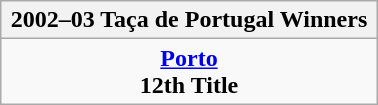<table class="wikitable" style="text-align: center; margin: 0 auto; width: 20%">
<tr>
<th>2002–03 Taça de Portugal Winners</th>
</tr>
<tr>
<td><strong><a href='#'>Porto</a></strong><br><strong>12th Title</strong></td>
</tr>
</table>
